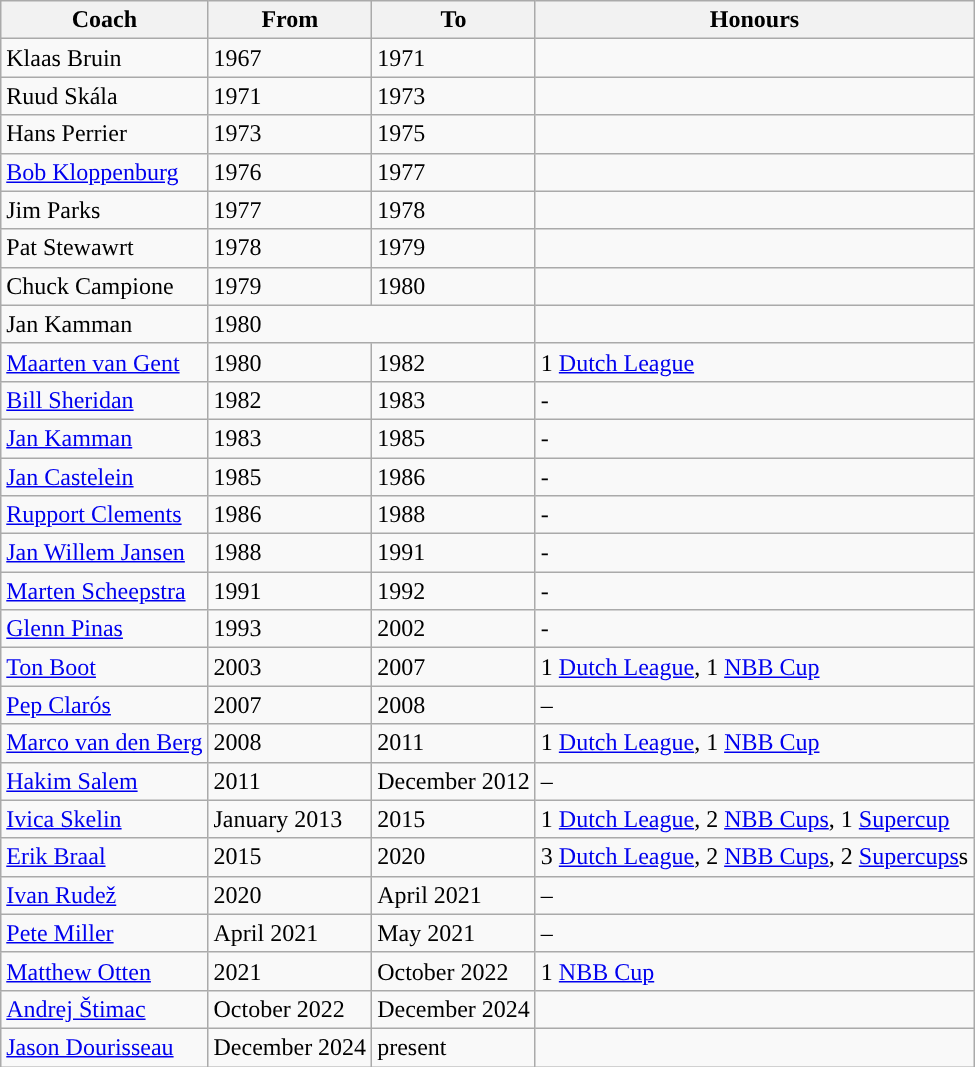<table class="wikitable sortable">
<tr>
<th>Coach</th>
<th>From</th>
<th>To</th>
<th>Honours</th>
</tr>
<tr>
<td> Klaas Bruin</td>
<td>1967</td>
<td>1971</td>
<td></td>
</tr>
<tr>
<td> Ruud Skála</td>
<td>1971</td>
<td>1973</td>
<td></td>
</tr>
<tr>
<td> Hans Perrier</td>
<td>1973</td>
<td>1975</td>
<td></td>
</tr>
<tr>
<td> <a href='#'>Bob Kloppenburg</a></td>
<td>1976</td>
<td>1977</td>
<td></td>
</tr>
<tr>
<td> Jim Parks</td>
<td>1977</td>
<td>1978</td>
<td></td>
</tr>
<tr>
<td> Pat Stewawrt</td>
<td>1978</td>
<td>1979</td>
<td></td>
</tr>
<tr>
<td> Chuck Campione</td>
<td>1979</td>
<td>1980</td>
<td></td>
</tr>
<tr>
<td> Jan Kamman</td>
<td colspan=2>1980</td>
<td></td>
</tr>
<tr>
<td> <a href='#'>Maarten van Gent</a></td>
<td>1980</td>
<td>1982</td>
<td>1 <a href='#'>Dutch League</a></td>
</tr>
<tr>
<td> <a href='#'>Bill Sheridan</a></td>
<td>1982</td>
<td>1983</td>
<td>-</td>
</tr>
<tr>
<td> <a href='#'>Jan Kamman</a></td>
<td>1983</td>
<td>1985</td>
<td>-</td>
</tr>
<tr>
<td> <a href='#'>Jan Castelein</a></td>
<td>1985</td>
<td>1986</td>
<td>-</td>
</tr>
<tr>
<td> <a href='#'>Rupport Clements</a></td>
<td>1986</td>
<td>1988</td>
<td>-</td>
</tr>
<tr>
<td> <a href='#'>Jan Willem Jansen</a></td>
<td>1988</td>
<td>1991</td>
<td>-</td>
</tr>
<tr>
<td> <a href='#'>Marten Scheepstra</a></td>
<td>1991</td>
<td>1992</td>
<td>-</td>
</tr>
<tr>
<td> <a href='#'>Glenn Pinas</a></td>
<td>1993</td>
<td>2002</td>
<td>-</td>
</tr>
<tr>
<td> <a href='#'>Ton Boot</a></td>
<td>2003</td>
<td>2007</td>
<td>1 <a href='#'>Dutch League</a>, 1 <a href='#'>NBB Cup</a></td>
</tr>
<tr>
<td> <a href='#'>Pep Clarós</a></td>
<td>2007</td>
<td>2008</td>
<td>–</td>
</tr>
<tr>
<td> <a href='#'>Marco van den Berg</a></td>
<td>2008</td>
<td>2011</td>
<td>1 <a href='#'>Dutch League</a>, 1 <a href='#'>NBB Cup</a></td>
</tr>
<tr>
<td> <a href='#'>Hakim Salem</a></td>
<td>2011</td>
<td>December 2012</td>
<td>–</td>
</tr>
<tr>
<td> <a href='#'>Ivica Skelin</a></td>
<td>January 2013</td>
<td>2015</td>
<td>1 <a href='#'>Dutch League</a>, 2 <a href='#'>NBB Cups</a>, 1 <a href='#'>Supercup</a></td>
</tr>
<tr>
<td> <a href='#'>Erik Braal</a></td>
<td>2015</td>
<td>2020</td>
<td>3 <a href='#'>Dutch League</a>, 2 <a href='#'>NBB Cups</a>, 2 <a href='#'>Supercups</a>s</td>
</tr>
<tr>
<td> <a href='#'>Ivan Rudež</a></td>
<td>2020</td>
<td>April 2021</td>
<td>–</td>
</tr>
<tr>
<td> <a href='#'>Pete Miller</a></td>
<td>April 2021</td>
<td>May 2021</td>
<td>–</td>
</tr>
<tr>
<td> <a href='#'>Matthew Otten</a></td>
<td>2021</td>
<td>October 2022</td>
<td>1 <a href='#'>NBB Cup</a></td>
</tr>
<tr>
<td> <a href='#'>Andrej Štimac</a></td>
<td>October 2022</td>
<td>December 2024</td>
<td></td>
</tr>
<tr>
<td> <a href='#'>Jason Dourisseau</a></td>
<td>December 2024</td>
<td>present</td>
<td></td>
</tr>
</table>
